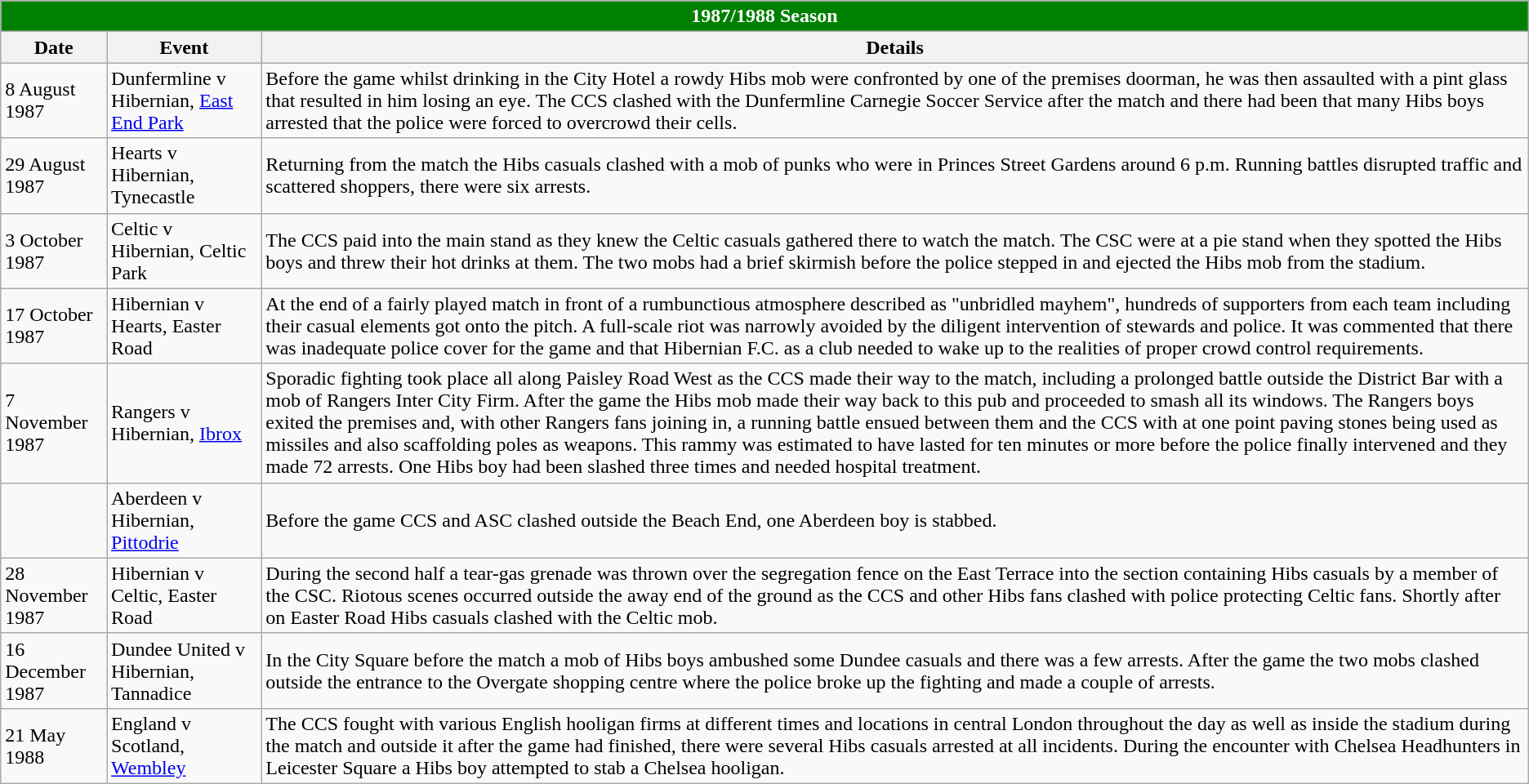<table class="wikitable">
<tr>
<td colspan="3" style="background: green; color: white; text-align: center;"><strong>1987/1988 Season</strong></td>
</tr>
<tr>
<th>Date</th>
<th>Event</th>
<th>Details</th>
</tr>
<tr>
<td>8 August 1987</td>
<td>Dunfermline v Hibernian, <a href='#'>East End Park</a></td>
<td>Before the game whilst drinking in the City Hotel a rowdy Hibs mob were confronted by one of the premises doorman, he was then assaulted with a pint glass that resulted in him losing an eye. The CCS clashed with the Dunfermline Carnegie Soccer Service after the match and there had been that many Hibs boys arrested that the police were forced to overcrowd their cells.</td>
</tr>
<tr>
<td>29 August 1987</td>
<td>Hearts v Hibernian, Tynecastle</td>
<td>Returning from the match the Hibs casuals clashed with a mob of punks who were in Princes Street Gardens around 6 p.m. Running battles disrupted traffic and scattered shoppers, there were six arrests.</td>
</tr>
<tr>
<td>3 October 1987</td>
<td>Celtic v Hibernian, Celtic Park</td>
<td>The CCS paid into the main stand as they knew the Celtic casuals gathered there to watch the match. The CSC were at a pie stand when they spotted the Hibs boys and threw their hot drinks at them. The two mobs had a brief skirmish before the police stepped in and ejected the Hibs mob from the stadium.</td>
</tr>
<tr>
<td>17 October 1987</td>
<td>Hibernian v Hearts, Easter Road</td>
<td>At the end of a fairly played match in front of a rumbunctious atmosphere described as "unbridled mayhem", hundreds of supporters from each team including their casual elements got onto the pitch. A full-scale riot was narrowly avoided by the diligent intervention of stewards and police. It was commented that there was inadequate police cover for the game and that Hibernian F.C. as a club needed to wake up to the realities of proper crowd control requirements.</td>
</tr>
<tr>
<td>7 November 1987</td>
<td>Rangers v Hibernian, <a href='#'>Ibrox</a></td>
<td>Sporadic fighting took place all along Paisley Road West as the CCS made their way to the match, including a prolonged battle outside the District Bar with a mob of Rangers Inter City Firm. After the game the Hibs mob made their way back to this pub and proceeded to smash all its windows. The Rangers boys exited the premises and, with other Rangers fans joining in, a running battle ensued between them and the CCS with at one point paving stones being used as missiles and also scaffolding poles as weapons. This rammy was estimated to have lasted for ten minutes or more before the police finally intervened and they made 72 arrests. One Hibs boy had been slashed three times and needed hospital treatment.</td>
</tr>
<tr>
<td></td>
<td>Aberdeen v Hibernian, <a href='#'>Pittodrie</a></td>
<td>Before the game CCS and ASC clashed outside the Beach End, one Aberdeen boy is stabbed.</td>
</tr>
<tr>
<td>28 November 1987</td>
<td>Hibernian v Celtic, Easter Road</td>
<td>During the second half a tear-gas grenade was thrown over the segregation fence on the East Terrace into the section containing Hibs casuals by a member of the CSC. Riotous scenes occurred outside the away end of the ground as the CCS and other Hibs fans clashed with police protecting Celtic fans. Shortly after on Easter Road Hibs casuals clashed with the Celtic mob.</td>
</tr>
<tr>
<td>16 December 1987</td>
<td>Dundee United v Hibernian, Tannadice</td>
<td>In the City Square before the match a mob of Hibs boys ambushed some Dundee casuals and there was a few arrests. After the game the two mobs clashed outside the entrance to the Overgate shopping centre where the police broke up the fighting and made a couple of arrests.</td>
</tr>
<tr>
<td>21 May 1988</td>
<td>England v Scotland, <a href='#'>Wembley</a></td>
<td>The CCS fought with various English hooligan firms at different times and locations in central London throughout the day as well as inside the stadium during the match and outside it after the game had finished, there were several Hibs casuals arrested at all incidents. During the encounter with Chelsea Headhunters in Leicester Square a Hibs boy attempted to stab a Chelsea hooligan.</td>
</tr>
</table>
